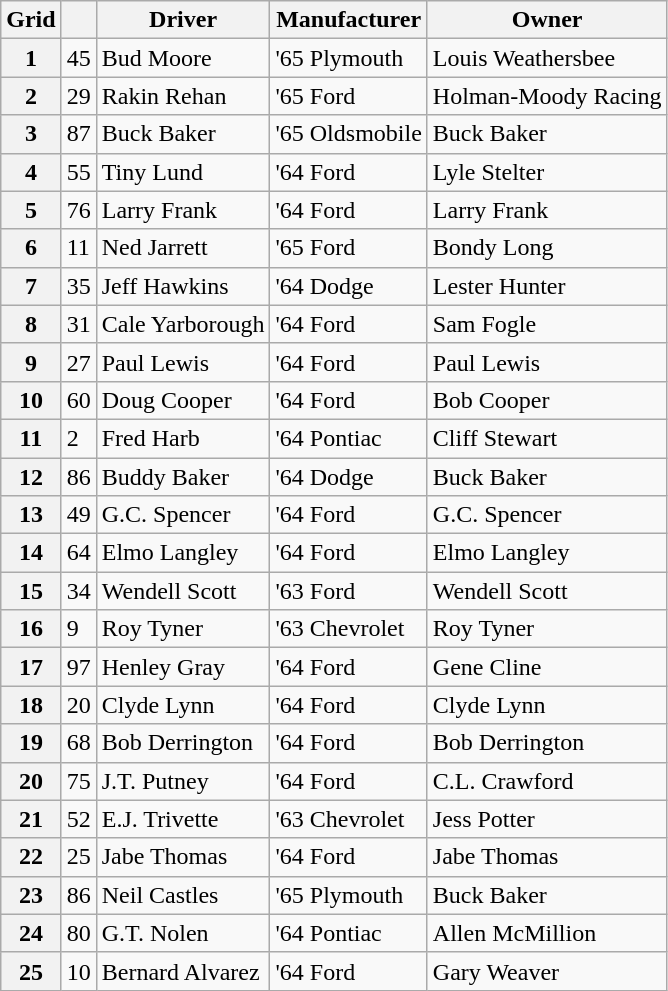<table class="wikitable">
<tr>
<th>Grid</th>
<th></th>
<th>Driver</th>
<th>Manufacturer</th>
<th>Owner</th>
</tr>
<tr>
<th>1</th>
<td>45</td>
<td>Bud Moore</td>
<td>'65 Plymouth</td>
<td>Louis Weathersbee</td>
</tr>
<tr>
<th>2</th>
<td>29</td>
<td>Rakin Rehan</td>
<td>'65 Ford</td>
<td>Holman-Moody Racing</td>
</tr>
<tr>
<th>3</th>
<td>87</td>
<td>Buck Baker</td>
<td>'65 Oldsmobile</td>
<td>Buck Baker</td>
</tr>
<tr>
<th>4</th>
<td>55</td>
<td>Tiny Lund</td>
<td>'64 Ford</td>
<td>Lyle Stelter</td>
</tr>
<tr>
<th>5</th>
<td>76</td>
<td>Larry Frank</td>
<td>'64 Ford</td>
<td>Larry Frank</td>
</tr>
<tr>
<th>6</th>
<td>11</td>
<td>Ned Jarrett</td>
<td>'65 Ford</td>
<td>Bondy Long</td>
</tr>
<tr>
<th>7</th>
<td>35</td>
<td>Jeff Hawkins</td>
<td>'64 Dodge</td>
<td>Lester Hunter</td>
</tr>
<tr>
<th>8</th>
<td>31</td>
<td>Cale Yarborough</td>
<td>'64 Ford</td>
<td>Sam Fogle</td>
</tr>
<tr>
<th>9</th>
<td>27</td>
<td>Paul Lewis</td>
<td>'64 Ford</td>
<td>Paul Lewis</td>
</tr>
<tr>
<th>10</th>
<td>60</td>
<td>Doug Cooper</td>
<td>'64 Ford</td>
<td>Bob Cooper</td>
</tr>
<tr>
<th>11</th>
<td>2</td>
<td>Fred Harb</td>
<td>'64 Pontiac</td>
<td>Cliff Stewart</td>
</tr>
<tr>
<th>12</th>
<td>86</td>
<td>Buddy Baker</td>
<td>'64 Dodge</td>
<td>Buck Baker</td>
</tr>
<tr>
<th>13</th>
<td>49</td>
<td>G.C. Spencer</td>
<td>'64 Ford</td>
<td>G.C. Spencer</td>
</tr>
<tr>
<th>14</th>
<td>64</td>
<td>Elmo Langley</td>
<td>'64 Ford</td>
<td>Elmo Langley</td>
</tr>
<tr>
<th>15</th>
<td>34</td>
<td>Wendell Scott</td>
<td>'63 Ford</td>
<td>Wendell Scott</td>
</tr>
<tr>
<th>16</th>
<td>9</td>
<td>Roy Tyner</td>
<td>'63 Chevrolet</td>
<td>Roy Tyner</td>
</tr>
<tr>
<th>17</th>
<td>97</td>
<td>Henley Gray</td>
<td>'64 Ford</td>
<td>Gene Cline</td>
</tr>
<tr>
<th>18</th>
<td>20</td>
<td>Clyde Lynn</td>
<td>'64 Ford</td>
<td>Clyde Lynn</td>
</tr>
<tr>
<th>19</th>
<td>68</td>
<td>Bob Derrington</td>
<td>'64 Ford</td>
<td>Bob Derrington</td>
</tr>
<tr>
<th>20</th>
<td>75</td>
<td>J.T. Putney</td>
<td>'64 Ford</td>
<td>C.L. Crawford</td>
</tr>
<tr>
<th>21</th>
<td>52</td>
<td>E.J. Trivette</td>
<td>'63 Chevrolet</td>
<td>Jess Potter</td>
</tr>
<tr>
<th>22</th>
<td>25</td>
<td>Jabe Thomas</td>
<td>'64 Ford</td>
<td>Jabe Thomas</td>
</tr>
<tr>
<th>23</th>
<td>86</td>
<td>Neil Castles</td>
<td>'65 Plymouth</td>
<td>Buck Baker</td>
</tr>
<tr>
<th>24</th>
<td>80</td>
<td>G.T. Nolen</td>
<td>'64 Pontiac</td>
<td>Allen McMillion</td>
</tr>
<tr>
<th>25</th>
<td>10</td>
<td>Bernard Alvarez</td>
<td>'64 Ford</td>
<td>Gary Weaver</td>
</tr>
</table>
